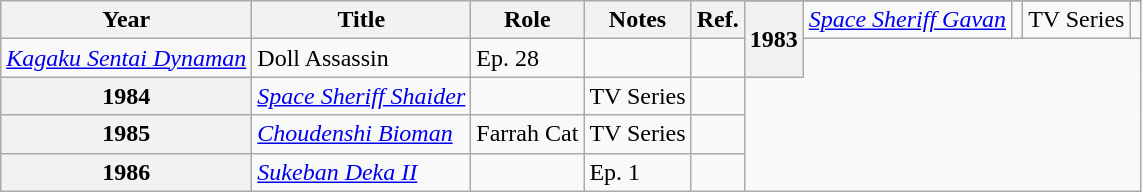<table class="wikitable sortable">
<tr>
<th rowspan="2">Year</th>
<th rowspan="2">Title</th>
<th rowspan="2">Role</th>
<th rowspan="2" class="unsortable">Notes</th>
<th rowspan="2" class="unsortable">Ref.</th>
</tr>
<tr>
<th rowspan="2">1983</th>
<td><em><a href='#'>Space Sheriff Gavan</a></em></td>
<td></td>
<td>TV Series</td>
<td></td>
</tr>
<tr>
<td><em><a href='#'>Kagaku Sentai Dynaman</a></em></td>
<td>Doll Assassin</td>
<td>Ep. 28</td>
<td></td>
</tr>
<tr>
<th rowspan="1">1984</th>
<td><em><a href='#'>Space Sheriff Shaider</a></em></td>
<td></td>
<td>TV Series</td>
<td></td>
</tr>
<tr>
<th rowspan="1">1985</th>
<td><em><a href='#'>Choudenshi Bioman</a></em></td>
<td>Farrah Cat</td>
<td>TV Series</td>
<td></td>
</tr>
<tr>
<th rowspan="1">1986</th>
<td><em><a href='#'>Sukeban Deka II</a></em></td>
<td></td>
<td>Ep. 1</td>
<td></td>
</tr>
</table>
